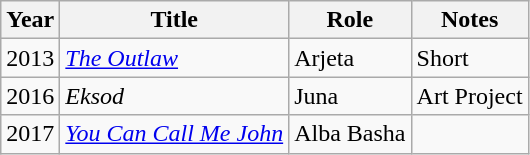<table class="wikitable sortable">
<tr>
<th>Year</th>
<th>Title</th>
<th>Role</th>
<th>Notes</th>
</tr>
<tr>
<td>2013</td>
<td><em><a href='#'>The Outlaw</a></em></td>
<td>Arjeta</td>
<td>Short</td>
</tr>
<tr>
<td>2016</td>
<td><em>Eksod</em></td>
<td>Juna</td>
<td>Art Project</td>
</tr>
<tr>
<td>2017</td>
<td><em><a href='#'>You Can Call Me John</a></em></td>
<td>Alba Basha</td>
<td></td>
</tr>
</table>
